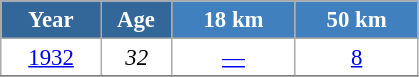<table class="wikitable" style="font-size:95%; text-align:center; border:grey solid 1px; border-collapse:collapse; background:#ffffff;">
<tr>
<th style="background-color:#369; color:white; width:60px;"> Year </th>
<th style="background-color:#369; color:white; width:40px;"> Age </th>
<th style="background-color:#4180be; color:white; width:75px;"> 18 km </th>
<th style="background-color:#4180be; color:white; width:75px;"> 50 km </th>
</tr>
<tr>
<td><a href='#'>1932</a></td>
<td><em>32</em></td>
<td><a href='#'>—</a></td>
<td><a href='#'>8</a></td>
</tr>
<tr>
</tr>
</table>
